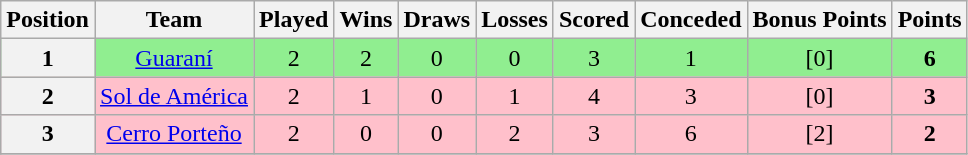<table class="wikitable" style="text-align:center">
<tr>
<th>Position</th>
<th>Team</th>
<th>Played</th>
<th>Wins</th>
<th>Draws</th>
<th>Losses</th>
<th>Scored</th>
<th>Conceded</th>
<th>Bonus Points</th>
<th>Points</th>
</tr>
<tr bgcolor="lightgreen">
<th>1</th>
<td><a href='#'>Guaraní</a></td>
<td>2</td>
<td>2</td>
<td>0</td>
<td>0</td>
<td>3</td>
<td>1</td>
<td>[0]</td>
<td><strong>6</strong></td>
</tr>
<tr bgcolor="pink">
<th>2</th>
<td><a href='#'>Sol de América</a></td>
<td>2</td>
<td>1</td>
<td>0</td>
<td>1</td>
<td>4</td>
<td>3</td>
<td>[0]</td>
<td><strong>3</strong></td>
</tr>
<tr bgcolor="pink">
<th>3</th>
<td><a href='#'>Cerro Porteño</a></td>
<td>2</td>
<td>0</td>
<td>0</td>
<td>2</td>
<td>3</td>
<td>6</td>
<td>[2]</td>
<td><strong>2</strong></td>
</tr>
<tr>
</tr>
</table>
